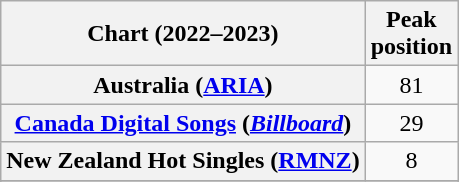<table class="wikitable sortable plainrowheaders" style="text-align:center">
<tr>
<th scope="col">Chart (2022–2023)</th>
<th scope="col">Peak<br>position</th>
</tr>
<tr>
<th scope="row">Australia (<a href='#'>ARIA</a>)</th>
<td>81</td>
</tr>
<tr>
<th scope="row"><a href='#'>Canada Digital Songs</a> (<em><a href='#'>Billboard</a></em>)</th>
<td>29</td>
</tr>
<tr>
<th scope="row">New Zealand Hot Singles (<a href='#'>RMNZ</a>)</th>
<td>8</td>
</tr>
<tr>
</tr>
<tr>
</tr>
</table>
